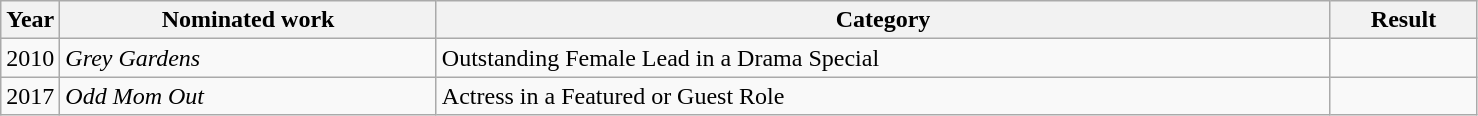<table class=wikitable>
<tr>
<th width=4%>Year</th>
<th width=25.5%>Nominated work</th>
<th width=60.5%>Category</th>
<th width=10%>Result</th>
</tr>
<tr>
<td>2010</td>
<td><em>Grey Gardens</em></td>
<td>Outstanding Female Lead in a Drama Special</td>
<td></td>
</tr>
<tr>
<td>2017</td>
<td><em>Odd Mom Out</em></td>
<td>Actress in a Featured or Guest Role</td>
<td></td>
</tr>
</table>
